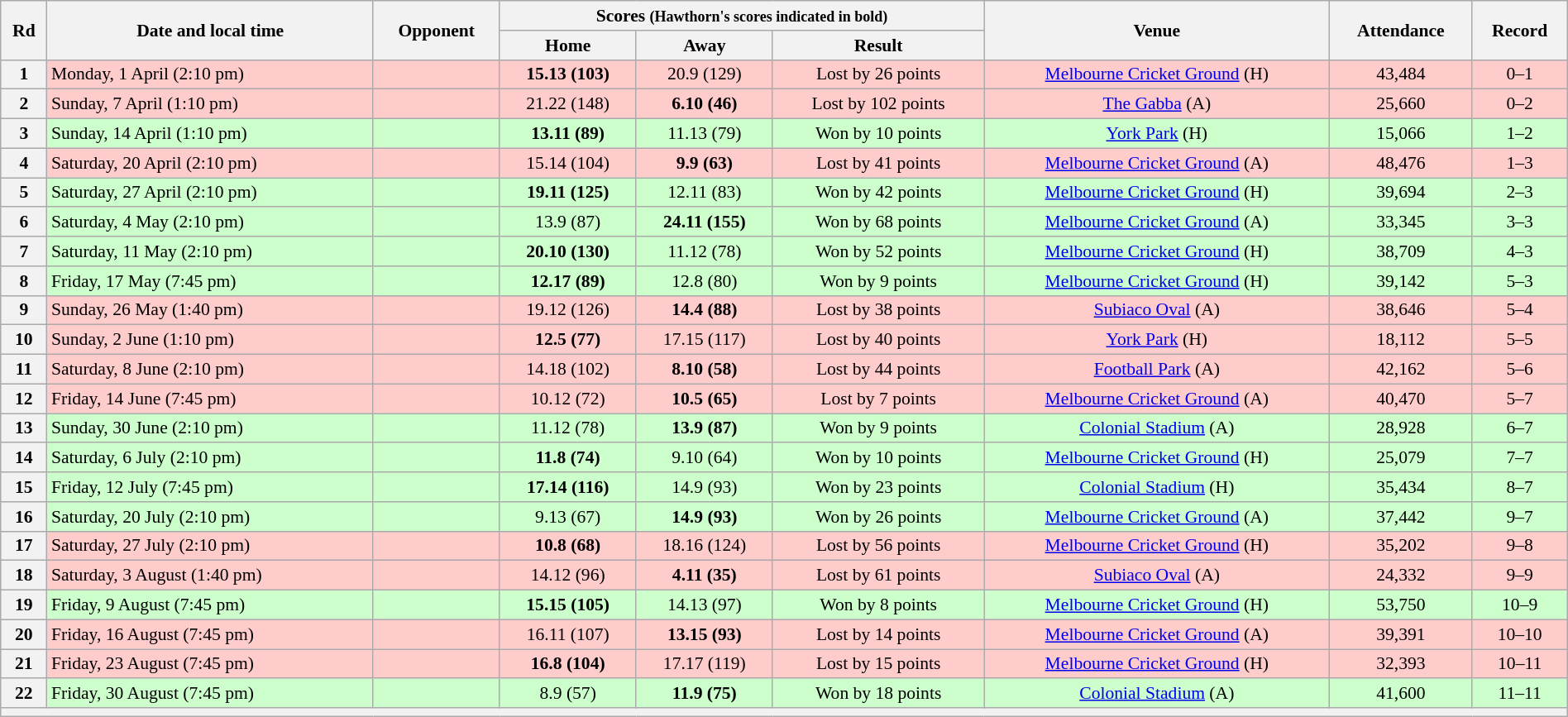<table class="wikitable" style="font-size:90%; text-align:center; width: 100%; margin-left: auto; margin-right: auto">
<tr>
<th rowspan="2">Rd</th>
<th rowspan="2">Date and local time</th>
<th rowspan="2">Opponent</th>
<th colspan="3">Scores <small>(Hawthorn's scores indicated in bold)</small></th>
<th rowspan="2">Venue</th>
<th rowspan="2">Attendance</th>
<th rowspan="2">Record</th>
</tr>
<tr>
<th>Home</th>
<th>Away</th>
<th>Result</th>
</tr>
<tr style="background:#fcc;">
<th>1</th>
<td align=left>Monday, 1 April (2:10 pm)</td>
<td align=left></td>
<td><strong>15.13 (103)</strong></td>
<td>20.9 (129)</td>
<td>Lost by 26 points</td>
<td><a href='#'>Melbourne Cricket Ground</a> (H)</td>
<td>43,484</td>
<td>0–1</td>
</tr>
<tr style="background:#fcc;">
<th>2</th>
<td align=left>Sunday, 7 April (1:10 pm)</td>
<td align=left></td>
<td>21.22 (148)</td>
<td><strong>6.10 (46)</strong></td>
<td>Lost by 102 points</td>
<td><a href='#'>The Gabba</a> (A)</td>
<td>25,660</td>
<td>0–2</td>
</tr>
<tr style="background:#cfc">
<th>3</th>
<td align=left>Sunday, 14 April (1:10 pm)</td>
<td align=left></td>
<td><strong>13.11 (89)</strong></td>
<td>11.13 (79)</td>
<td>Won by 10 points</td>
<td><a href='#'>York Park</a> (H)</td>
<td>15,066</td>
<td>1–2</td>
</tr>
<tr style="background:#fcc;">
<th>4</th>
<td align=left>Saturday, 20 April (2:10 pm)</td>
<td align=left></td>
<td>15.14 (104)</td>
<td><strong>9.9 (63)</strong></td>
<td>Lost by 41 points</td>
<td><a href='#'>Melbourne Cricket Ground</a> (A)</td>
<td>48,476</td>
<td>1–3</td>
</tr>
<tr style="background:#cfc">
<th>5</th>
<td align=left>Saturday, 27 April (2:10 pm)</td>
<td align=left></td>
<td><strong>19.11 (125)</strong></td>
<td>12.11 (83)</td>
<td>Won by 42 points</td>
<td><a href='#'>Melbourne Cricket Ground</a> (H)</td>
<td>39,694</td>
<td>2–3</td>
</tr>
<tr style="background:#cfc">
<th>6</th>
<td align=left>Saturday, 4 May (2:10 pm)</td>
<td align=left></td>
<td>13.9 (87)</td>
<td><strong>24.11 (155)</strong></td>
<td>Won by 68 points</td>
<td><a href='#'>Melbourne Cricket Ground</a> (A)</td>
<td>33,345</td>
<td>3–3</td>
</tr>
<tr style="background:#cfc">
<th>7</th>
<td align=left>Saturday, 11 May (2:10 pm)</td>
<td align=left></td>
<td><strong>20.10 (130)</strong></td>
<td>11.12 (78)</td>
<td>Won by 52 points</td>
<td><a href='#'>Melbourne Cricket Ground</a> (H)</td>
<td>38,709</td>
<td>4–3</td>
</tr>
<tr style="background:#cfc">
<th>8</th>
<td align=left>Friday, 17 May (7:45 pm)</td>
<td align=left></td>
<td><strong>12.17 (89)</strong></td>
<td>12.8 (80)</td>
<td>Won by 9 points</td>
<td><a href='#'>Melbourne Cricket Ground</a> (H)</td>
<td>39,142</td>
<td>5–3</td>
</tr>
<tr style="background:#fcc;">
<th>9</th>
<td align=left>Sunday, 26 May (1:40 pm)</td>
<td align=left></td>
<td>19.12 (126)</td>
<td><strong>14.4 (88)</strong></td>
<td>Lost by 38 points</td>
<td><a href='#'>Subiaco Oval</a> (A)</td>
<td>38,646</td>
<td>5–4</td>
</tr>
<tr style="background:#fcc;">
<th>10</th>
<td align=left>Sunday, 2 June (1:10 pm)</td>
<td align=left></td>
<td><strong>12.5 (77)</strong></td>
<td>17.15 (117)</td>
<td>Lost by 40 points</td>
<td><a href='#'>York Park</a> (H)</td>
<td>18,112</td>
<td>5–5</td>
</tr>
<tr style="background:#fcc;">
<th>11</th>
<td align=left>Saturday, 8 June (2:10 pm)</td>
<td align=left></td>
<td>14.18 (102)</td>
<td><strong>8.10 (58)</strong></td>
<td>Lost by 44 points</td>
<td><a href='#'>Football Park</a> (A)</td>
<td>42,162</td>
<td>5–6</td>
</tr>
<tr style="background:#fcc;">
<th>12</th>
<td align=left>Friday, 14 June (7:45 pm)</td>
<td align=left></td>
<td>10.12 (72)</td>
<td><strong>10.5 (65)</strong></td>
<td>Lost by 7 points</td>
<td><a href='#'>Melbourne Cricket Ground</a> (A)</td>
<td>40,470</td>
<td>5–7</td>
</tr>
<tr style="background:#cfc">
<th>13</th>
<td align=left>Sunday, 30 June (2:10 pm)</td>
<td align=left></td>
<td>11.12 (78)</td>
<td><strong>13.9 (87)</strong></td>
<td>Won by 9 points</td>
<td><a href='#'>Colonial Stadium</a> (A)</td>
<td>28,928</td>
<td>6–7</td>
</tr>
<tr style="background:#cfc">
<th>14</th>
<td align=left>Saturday, 6 July (2:10 pm)</td>
<td align=left></td>
<td><strong>11.8 (74)</strong></td>
<td>9.10 (64)</td>
<td>Won by 10 points</td>
<td><a href='#'>Melbourne Cricket Ground</a> (H)</td>
<td>25,079</td>
<td>7–7</td>
</tr>
<tr style="background:#cfc">
<th>15</th>
<td align=left>Friday, 12 July (7:45 pm)</td>
<td align=left></td>
<td><strong>17.14 (116)</strong></td>
<td>14.9 (93)</td>
<td>Won by 23 points</td>
<td><a href='#'>Colonial Stadium</a> (H)</td>
<td>35,434</td>
<td>8–7</td>
</tr>
<tr style="background:#cfc">
<th>16</th>
<td align=left>Saturday, 20 July (2:10 pm)</td>
<td align=left></td>
<td>9.13 (67)</td>
<td><strong>14.9 (93)</strong></td>
<td>Won by 26 points</td>
<td><a href='#'>Melbourne Cricket Ground</a> (A)</td>
<td>37,442</td>
<td>9–7</td>
</tr>
<tr style="background:#fcc;">
<th>17</th>
<td align=left>Saturday, 27 July (2:10 pm)</td>
<td align=left></td>
<td><strong>10.8 (68)</strong></td>
<td>18.16 (124)</td>
<td>Lost by 56 points</td>
<td><a href='#'>Melbourne Cricket Ground</a> (H)</td>
<td>35,202</td>
<td>9–8</td>
</tr>
<tr style="background:#fcc;">
<th>18</th>
<td align=left>Saturday, 3 August (1:40 pm)</td>
<td align=left></td>
<td>14.12 (96)</td>
<td><strong>4.11 (35)</strong></td>
<td>Lost by 61 points</td>
<td><a href='#'>Subiaco Oval</a> (A)</td>
<td>24,332</td>
<td>9–9</td>
</tr>
<tr style="background:#cfc">
<th>19</th>
<td align=left>Friday, 9 August (7:45 pm)</td>
<td align=left></td>
<td><strong>15.15 (105)</strong></td>
<td>14.13 (97)</td>
<td>Won by 8 points</td>
<td><a href='#'>Melbourne Cricket Ground</a> (H)</td>
<td>53,750</td>
<td>10–9</td>
</tr>
<tr style="background:#fcc;">
<th>20</th>
<td align=left>Friday, 16 August (7:45 pm)</td>
<td align=left></td>
<td>16.11 (107)</td>
<td><strong>13.15 (93)</strong></td>
<td>Lost by 14 points</td>
<td><a href='#'>Melbourne Cricket Ground</a> (A)</td>
<td>39,391</td>
<td>10–10</td>
</tr>
<tr style="background:#fcc;">
<th>21</th>
<td align=left>Friday, 23 August (7:45 pm)</td>
<td align=left></td>
<td><strong>16.8 (104)</strong></td>
<td>17.17 (119)</td>
<td>Lost by 15 points</td>
<td><a href='#'>Melbourne Cricket Ground</a> (H)</td>
<td>32,393</td>
<td>10–11</td>
</tr>
<tr style="background:#cfc">
<th>22</th>
<td align=left>Friday, 30 August (7:45 pm)</td>
<td align=left></td>
<td>8.9 (57)</td>
<td><strong>11.9 (75)</strong></td>
<td>Won by 18 points</td>
<td><a href='#'>Colonial Stadium</a> (A)</td>
<td>41,600</td>
<td>11–11</td>
</tr>
<tr>
<th colspan=9></th>
</tr>
</table>
